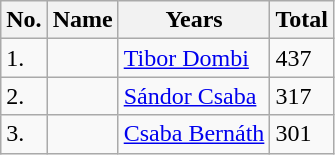<table class="wikitable">
<tr>
<th>No.</th>
<th>Name</th>
<th>Years</th>
<th>Total</th>
</tr>
<tr>
<td>1.</td>
<td></td>
<td><a href='#'>Tibor Dombi</a></td>
<td>437</td>
</tr>
<tr>
<td>2.</td>
<td></td>
<td><a href='#'>Sándor Csaba</a></td>
<td>317</td>
</tr>
<tr>
<td>3.</td>
<td></td>
<td><a href='#'>Csaba Bernáth</a></td>
<td>301</td>
</tr>
</table>
